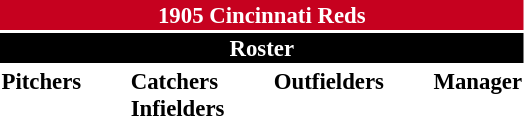<table class="toccolours" style="font-size: 95%;">
<tr>
<th colspan="10" style="background-color: #c6011f; color: white; text-align: center;">1905 Cincinnati Reds</th>
</tr>
<tr>
<td colspan="10" style="background-color: black; color: white; text-align: center;"><strong>Roster</strong></td>
</tr>
<tr>
<td valign="top"><strong>Pitchers</strong><br>







</td>
<td width="25px"></td>
<td valign="top"><strong>Catchers</strong><br>


<strong>Infielders</strong>







</td>
<td width="25px"></td>
<td valign="top"><strong>Outfielders</strong><br>




</td>
<td width="25px"></td>
<td valign="top"><strong>Manager</strong><br></td>
</tr>
</table>
